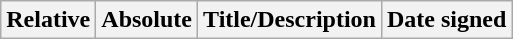<table class="wikitable">
<tr>
<th>Relative </th>
<th>Absolute </th>
<th>Title/Description</th>
<th>Date signed</th>
</tr>
</table>
